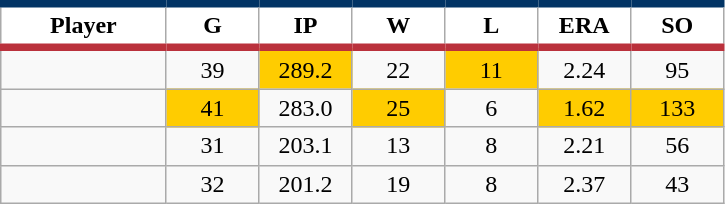<table class="wikitable sortable">
<tr>
<th style="background:#FFFFFF; border-top:#023465 5px solid; border-bottom:#ba313c 5px solid;" width="16%">Player</th>
<th style="background:#FFFFFF; border-top:#023465 5px solid; border-bottom:#ba313c 5px solid;" width="9%">G</th>
<th style="background:#FFFFFF; border-top:#023465 5px solid; border-bottom:#ba313c 5px solid;" width="9%">IP</th>
<th style="background:#FFFFFF; border-top:#023465 5px solid; border-bottom:#ba313c 5px solid;" width="9%">W</th>
<th style="background:#FFFFFF; border-top:#023465 5px solid; border-bottom:#ba313c 5px solid;" width="9%">L</th>
<th style="background:#FFFFFF; border-top:#023465 5px solid; border-bottom:#ba313c 5px solid;" width="9%">ERA</th>
<th style="background:#FFFFFF; border-top:#023465 5px solid; border-bottom:#ba313c 5px solid;" width="9%">SO</th>
</tr>
<tr align="center">
<td></td>
<td>39</td>
<td bgcolor=#ffcc00>289.2</td>
<td>22</td>
<td bgcolor=#ffcc00>11</td>
<td>2.24</td>
<td>95</td>
</tr>
<tr align="center">
<td></td>
<td bgcolor=#ffcc00>41</td>
<td>283.0</td>
<td bgcolor=#ffcc00>25</td>
<td>6</td>
<td bgcolor=#ffcc00>1.62</td>
<td bgcolor=#ffcc00>133</td>
</tr>
<tr align="center">
<td></td>
<td>31</td>
<td>203.1</td>
<td>13</td>
<td>8</td>
<td>2.21</td>
<td>56</td>
</tr>
<tr align="center">
<td></td>
<td>32</td>
<td>201.2</td>
<td>19</td>
<td>8</td>
<td>2.37</td>
<td>43</td>
</tr>
</table>
